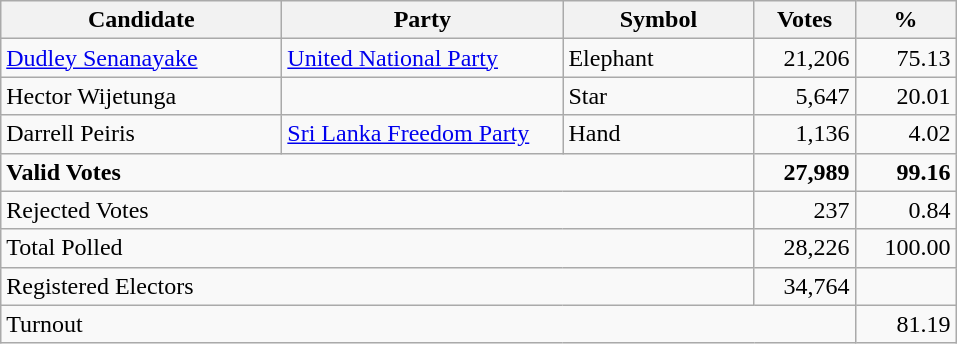<table class="wikitable" border="1" style="text-align:right;">
<tr>
<th align=left width="180">Candidate</th>
<th align=left width="180">Party</th>
<th align=left width="120">Symbol</th>
<th align=left width="60">Votes</th>
<th align=left width="60">%</th>
</tr>
<tr>
<td align=left><a href='#'>Dudley Senanayake</a></td>
<td align=left><a href='#'>United National Party</a></td>
<td align=left>Elephant</td>
<td>21,206</td>
<td>75.13</td>
</tr>
<tr>
<td align=left>Hector Wijetunga</td>
<td align=left></td>
<td align=left>Star</td>
<td>5,647</td>
<td>20.01</td>
</tr>
<tr>
<td align=left>Darrell Peiris</td>
<td align=left><a href='#'>Sri Lanka Freedom Party</a></td>
<td align=left>Hand</td>
<td>1,136</td>
<td>4.02</td>
</tr>
<tr>
<td align=left colspan=3><strong>Valid Votes</strong></td>
<td><strong>27,989</strong></td>
<td><strong>99.16</strong></td>
</tr>
<tr>
<td align=left colspan=3>Rejected Votes</td>
<td>237</td>
<td>0.84</td>
</tr>
<tr>
<td align=left colspan=3>Total Polled</td>
<td>28,226</td>
<td>100.00</td>
</tr>
<tr>
<td align=left colspan=3>Registered Electors</td>
<td>34,764</td>
<td></td>
</tr>
<tr>
<td align=left colspan=4>Turnout</td>
<td>81.19</td>
</tr>
</table>
